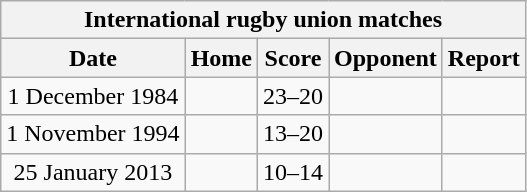<table class="wikitable" style="text-align: center;">
<tr>
<th colspan=6>International rugby union matches</th>
</tr>
<tr>
<th>Date</th>
<th>Home</th>
<th>Score</th>
<th>Opponent</th>
<th>Report</th>
</tr>
<tr>
<td>1 December 1984</td>
<td><strong></strong></td>
<td>23–20</td>
<td></td>
<td></td>
</tr>
<tr>
<td>1 November 1994</td>
<td></td>
<td>13–20</td>
<td><strong></strong></td>
<td></td>
</tr>
<tr>
<td>25 January 2013</td>
<td></td>
<td>10–14</td>
<td><strong></strong></td>
<td></td>
</tr>
</table>
